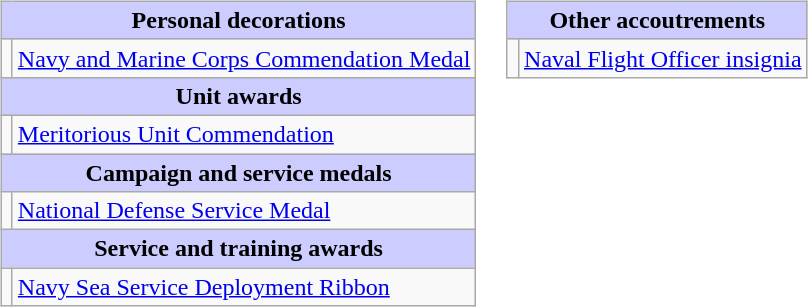<table style="width=100%;">
<tr>
<td valign="top"><br><table class="wikitable">
<tr style="background:#ccf; text-align:center;">
<td colspan=2><strong>Personal decorations</strong></td>
</tr>
<tr>
<td></td>
<td><a href='#'>Navy and Marine Corps Commendation Medal</a></td>
</tr>
<tr style="background:#ccf; text-align:center;">
<td colspan=2><strong>Unit awards</strong></td>
</tr>
<tr>
<td></td>
<td><a href='#'>Meritorious Unit Commendation</a></td>
</tr>
<tr style="background:#ccf; text-align:center;">
<td colspan=2><strong>Campaign and service medals</strong></td>
</tr>
<tr>
<td></td>
<td><a href='#'>National Defense Service Medal</a></td>
</tr>
<tr style="background:#ccf; text-align:center;">
<td colspan=2><strong>Service and training awards</strong></td>
</tr>
<tr>
<td></td>
<td><a href='#'>Navy Sea Service Deployment Ribbon</a></td>
</tr>
</table>
</td>
<td valign="top"><br><table class="wikitable">
<tr style="background:#ccf; text-align:center;">
<td colspan=2><strong>Other accoutrements</strong></td>
</tr>
<tr>
<td align=center></td>
<td><a href='#'>Naval Flight Officer insignia</a></td>
</tr>
</table>
</td>
</tr>
</table>
